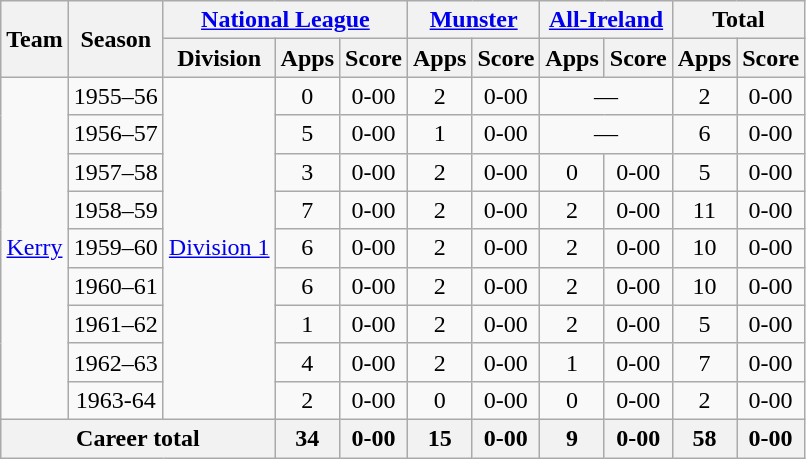<table class="wikitable" style="text-align:center">
<tr>
<th rowspan="2">Team</th>
<th rowspan="2">Season</th>
<th colspan="3"><a href='#'>National League</a></th>
<th colspan="2"><a href='#'>Munster</a></th>
<th colspan="2"><a href='#'>All-Ireland</a></th>
<th colspan="2">Total</th>
</tr>
<tr>
<th>Division</th>
<th>Apps</th>
<th>Score</th>
<th>Apps</th>
<th>Score</th>
<th>Apps</th>
<th>Score</th>
<th>Apps</th>
<th>Score</th>
</tr>
<tr>
<td rowspan="9"><a href='#'>Kerry</a></td>
<td>1955–56</td>
<td rowspan="9"><a href='#'>Division 1</a></td>
<td>0</td>
<td>0-00</td>
<td>2</td>
<td>0-00</td>
<td colspan=2>—</td>
<td>2</td>
<td>0-00</td>
</tr>
<tr>
<td>1956–57</td>
<td>5</td>
<td>0-00</td>
<td>1</td>
<td>0-00</td>
<td colspan=2>—</td>
<td>6</td>
<td>0-00</td>
</tr>
<tr>
<td>1957–58</td>
<td>3</td>
<td>0-00</td>
<td>2</td>
<td>0-00</td>
<td>0</td>
<td>0-00</td>
<td>5</td>
<td>0-00</td>
</tr>
<tr>
<td>1958–59</td>
<td>7</td>
<td>0-00</td>
<td>2</td>
<td>0-00</td>
<td>2</td>
<td>0-00</td>
<td>11</td>
<td>0-00</td>
</tr>
<tr>
<td>1959–60</td>
<td>6</td>
<td>0-00</td>
<td>2</td>
<td>0-00</td>
<td>2</td>
<td>0-00</td>
<td>10</td>
<td>0-00</td>
</tr>
<tr>
<td>1960–61</td>
<td>6</td>
<td>0-00</td>
<td>2</td>
<td>0-00</td>
<td>2</td>
<td>0-00</td>
<td>10</td>
<td>0-00</td>
</tr>
<tr>
<td>1961–62</td>
<td>1</td>
<td>0-00</td>
<td>2</td>
<td>0-00</td>
<td>2</td>
<td>0-00</td>
<td>5</td>
<td>0-00</td>
</tr>
<tr>
<td>1962–63</td>
<td>4</td>
<td>0-00</td>
<td>2</td>
<td>0-00</td>
<td>1</td>
<td>0-00</td>
<td>7</td>
<td>0-00</td>
</tr>
<tr>
<td>1963-64</td>
<td>2</td>
<td>0-00</td>
<td>0</td>
<td>0-00</td>
<td>0</td>
<td>0-00</td>
<td>2</td>
<td>0-00</td>
</tr>
<tr>
<th colspan="3">Career total</th>
<th>34</th>
<th>0-00</th>
<th>15</th>
<th>0-00</th>
<th>9</th>
<th>0-00</th>
<th>58</th>
<th>0-00</th>
</tr>
</table>
